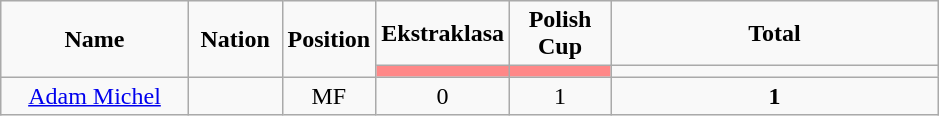<table class="wikitable" style="font-size: 100%; text-align: center;">
<tr>
<td rowspan="2" width="20%" align="center"><strong>Name</strong></td>
<td rowspan="2" width="10%" align="center"><strong>Nation</strong></td>
<td rowspan="2" width="10%" align="center"><strong>Position</strong></td>
<td colspan="1" align="center"><strong>Ekstraklasa</strong></td>
<td colspan="1" align="center"><strong>Polish Cup</strong></td>
<td colspan="1" align="center"><strong>Total</strong></td>
</tr>
<tr>
<th width=60 style="background: #FF8888"></th>
<th width=60 style="background: #FF8888"></th>
</tr>
<tr>
<td><a href='#'>Adam Michel</a></td>
<td></td>
<td>MF</td>
<td>0</td>
<td>1</td>
<td><strong>1</strong></td>
</tr>
</table>
